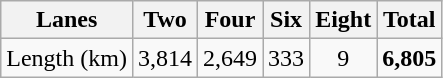<table class="sortable wikitable" style="text-align:center;" style="font-size: 100%">
<tr>
<th>Lanes</th>
<th>Two</th>
<th>Four</th>
<th>Six</th>
<th>Eight</th>
<th><strong>Total</strong></th>
</tr>
<tr>
<td>Length (km)</td>
<td>3,814</td>
<td>2,649</td>
<td>333</td>
<td>9</td>
<td><strong>6,805</strong></td>
</tr>
</table>
